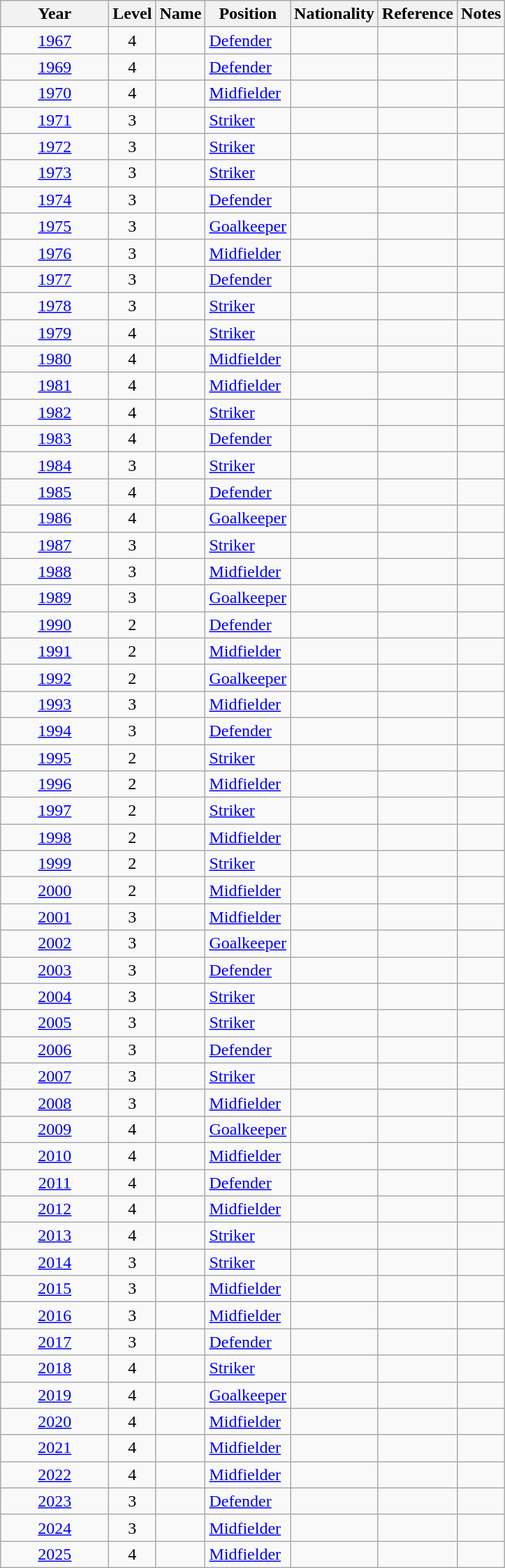<table class="wikitable sortable" style="text-align: left;">
<tr>
<th style="width:6em">Year</th>
<th>Level</th>
<th>Name</th>
<th>Position</th>
<th>Nationality</th>
<th>Reference</th>
<th>Notes</th>
</tr>
<tr>
<td align=center><a href='#'>1967</a></td>
<td align=center>4</td>
<td></td>
<td><a href='#'>Defender</a></td>
<td></td>
<td></td>
<td></td>
</tr>
<tr>
<td align=center><a href='#'>1969</a></td>
<td align=center>4</td>
<td></td>
<td><a href='#'>Defender</a></td>
<td></td>
<td></td>
<td></td>
</tr>
<tr>
<td align=center><a href='#'>1970</a></td>
<td align=center>4</td>
<td></td>
<td><a href='#'>Midfielder</a></td>
<td></td>
<td></td>
<td></td>
</tr>
<tr>
<td align=center><a href='#'>1971</a></td>
<td align=center>3</td>
<td></td>
<td><a href='#'>Striker</a></td>
<td></td>
<td></td>
<td></td>
</tr>
<tr>
<td align=center><a href='#'>1972</a></td>
<td align=center>3</td>
<td></td>
<td><a href='#'>Striker</a></td>
<td></td>
<td></td>
<td></td>
</tr>
<tr>
<td align=center><a href='#'>1973</a></td>
<td align=center>3</td>
<td></td>
<td><a href='#'>Striker</a></td>
<td></td>
<td></td>
<td></td>
</tr>
<tr>
<td align=center><a href='#'>1974</a></td>
<td align=center>3</td>
<td></td>
<td><a href='#'>Defender</a></td>
<td></td>
<td></td>
<td></td>
</tr>
<tr>
<td align=center><a href='#'>1975</a></td>
<td align=center>3</td>
<td></td>
<td><a href='#'>Goalkeeper</a></td>
<td></td>
<td></td>
<td></td>
</tr>
<tr>
<td align=center><a href='#'>1976</a></td>
<td align=center>3</td>
<td></td>
<td><a href='#'>Midfielder</a></td>
<td></td>
<td></td>
<td></td>
</tr>
<tr>
<td align=center><a href='#'>1977</a></td>
<td align=center>3</td>
<td></td>
<td><a href='#'>Defender</a></td>
<td></td>
<td></td>
<td></td>
</tr>
<tr>
<td align=center><a href='#'>1978</a></td>
<td align=center>3</td>
<td></td>
<td><a href='#'>Striker</a></td>
<td></td>
<td></td>
<td></td>
</tr>
<tr>
<td align=center><a href='#'>1979</a></td>
<td align=center>4</td>
<td></td>
<td><a href='#'>Striker</a></td>
<td></td>
<td></td>
<td></td>
</tr>
<tr>
<td align=center><a href='#'>1980</a></td>
<td align=center>4</td>
<td></td>
<td><a href='#'>Midfielder</a></td>
<td></td>
<td></td>
<td></td>
</tr>
<tr>
<td align=center><a href='#'>1981</a></td>
<td align=center>4</td>
<td></td>
<td><a href='#'>Midfielder</a></td>
<td></td>
<td></td>
<td></td>
</tr>
<tr>
<td align=center><a href='#'>1982</a></td>
<td align=center>4</td>
<td></td>
<td><a href='#'>Striker</a></td>
<td></td>
<td></td>
<td></td>
</tr>
<tr>
<td align=center><a href='#'>1983</a></td>
<td align=center>4</td>
<td></td>
<td><a href='#'>Defender</a></td>
<td></td>
<td></td>
<td></td>
</tr>
<tr>
<td align=center><a href='#'>1984</a></td>
<td align=center>3</td>
<td></td>
<td><a href='#'>Striker</a></td>
<td></td>
<td></td>
<td></td>
</tr>
<tr>
<td align=center><a href='#'>1985</a></td>
<td align=center>4</td>
<td></td>
<td><a href='#'>Defender</a></td>
<td></td>
<td></td>
<td></td>
</tr>
<tr>
<td align=center><a href='#'>1986</a></td>
<td align=center>4</td>
<td></td>
<td><a href='#'>Goalkeeper</a></td>
<td></td>
<td></td>
<td></td>
</tr>
<tr>
<td align=center><a href='#'>1987</a></td>
<td align=center>3</td>
<td></td>
<td><a href='#'>Striker</a></td>
<td></td>
<td></td>
<td></td>
</tr>
<tr>
<td align=center><a href='#'>1988</a></td>
<td align=center>3</td>
<td></td>
<td><a href='#'>Midfielder</a></td>
<td></td>
<td></td>
<td></td>
</tr>
<tr>
<td align=center><a href='#'>1989</a></td>
<td align=center>3</td>
<td></td>
<td><a href='#'>Goalkeeper</a></td>
<td></td>
<td></td>
<td></td>
</tr>
<tr>
<td align=center><a href='#'>1990</a></td>
<td align=center>2</td>
<td></td>
<td><a href='#'>Defender</a></td>
<td></td>
<td></td>
<td></td>
</tr>
<tr>
<td align=center><a href='#'>1991</a></td>
<td align=center>2</td>
<td></td>
<td><a href='#'>Midfielder</a></td>
<td></td>
<td></td>
<td></td>
</tr>
<tr>
<td align=center><a href='#'>1992</a></td>
<td align=center>2</td>
<td></td>
<td><a href='#'>Goalkeeper</a></td>
<td></td>
<td></td>
<td></td>
</tr>
<tr>
<td align=center><a href='#'>1993</a></td>
<td align=center>3</td>
<td></td>
<td><a href='#'>Midfielder</a></td>
<td></td>
<td></td>
<td></td>
</tr>
<tr>
<td align=center><a href='#'>1994</a></td>
<td align=center>3</td>
<td></td>
<td><a href='#'>Defender</a></td>
<td></td>
<td></td>
<td></td>
</tr>
<tr>
<td align=center><a href='#'>1995</a></td>
<td align=center>2</td>
<td></td>
<td><a href='#'>Striker</a></td>
<td></td>
<td></td>
<td></td>
</tr>
<tr>
<td align=center><a href='#'>1996</a></td>
<td align=center>2</td>
<td></td>
<td><a href='#'>Midfielder</a></td>
<td></td>
<td></td>
<td></td>
</tr>
<tr>
<td align=center><a href='#'>1997</a></td>
<td align=center>2</td>
<td></td>
<td><a href='#'>Striker</a></td>
<td></td>
<td></td>
<td></td>
</tr>
<tr>
<td align=center><a href='#'>1998</a></td>
<td align=center>2</td>
<td></td>
<td><a href='#'>Midfielder</a></td>
<td></td>
<td></td>
<td></td>
</tr>
<tr>
<td align=center><a href='#'>1999</a></td>
<td align=center>2</td>
<td></td>
<td><a href='#'>Striker</a></td>
<td></td>
<td></td>
<td></td>
</tr>
<tr>
<td align=center><a href='#'>2000</a></td>
<td align=center>2</td>
<td></td>
<td><a href='#'>Midfielder</a></td>
<td></td>
<td></td>
<td></td>
</tr>
<tr>
<td align=center><a href='#'>2001</a></td>
<td align=center>3</td>
<td></td>
<td><a href='#'>Midfielder</a></td>
<td></td>
<td></td>
<td></td>
</tr>
<tr>
<td align=center><a href='#'>2002</a></td>
<td align=center>3</td>
<td></td>
<td><a href='#'>Goalkeeper</a></td>
<td></td>
<td></td>
<td></td>
</tr>
<tr>
<td align=center><a href='#'>2003</a></td>
<td align=center>3</td>
<td></td>
<td><a href='#'>Defender</a></td>
<td></td>
<td></td>
<td></td>
</tr>
<tr>
<td align=center><a href='#'>2004</a></td>
<td align=center>3</td>
<td></td>
<td><a href='#'>Striker</a></td>
<td></td>
<td></td>
<td></td>
</tr>
<tr>
<td align=center><a href='#'>2005</a></td>
<td align=center>3</td>
<td></td>
<td><a href='#'>Striker</a></td>
<td></td>
<td></td>
<td></td>
</tr>
<tr>
<td align=center><a href='#'>2006</a></td>
<td align=center>3</td>
<td></td>
<td><a href='#'>Defender</a></td>
<td></td>
<td></td>
<td></td>
</tr>
<tr>
<td align=center><a href='#'>2007</a></td>
<td align=center>3</td>
<td></td>
<td><a href='#'>Striker</a></td>
<td></td>
<td></td>
<td></td>
</tr>
<tr>
<td align=center><a href='#'>2008</a></td>
<td align=center>3</td>
<td></td>
<td><a href='#'>Midfielder</a></td>
<td></td>
<td></td>
<td></td>
</tr>
<tr>
<td align=center><a href='#'>2009</a></td>
<td align=center>4</td>
<td></td>
<td><a href='#'>Goalkeeper</a></td>
<td></td>
<td></td>
<td></td>
</tr>
<tr>
<td align=center><a href='#'>2010</a></td>
<td align=center>4</td>
<td></td>
<td><a href='#'>Midfielder</a></td>
<td></td>
<td></td>
<td></td>
</tr>
<tr>
<td align=center><a href='#'>2011</a></td>
<td align=center>4</td>
<td></td>
<td><a href='#'>Defender</a></td>
<td></td>
<td></td>
<td></td>
</tr>
<tr>
<td align=center><a href='#'>2012</a></td>
<td align=center>4</td>
<td></td>
<td><a href='#'>Midfielder</a></td>
<td></td>
<td></td>
<td></td>
</tr>
<tr>
<td align=center><a href='#'>2013</a></td>
<td align=center>4</td>
<td></td>
<td><a href='#'>Striker</a></td>
<td></td>
<td></td>
<td></td>
</tr>
<tr>
<td align=center><a href='#'>2014</a></td>
<td align=center>3</td>
<td></td>
<td><a href='#'>Striker</a></td>
<td></td>
<td></td>
<td></td>
</tr>
<tr>
<td align=center><a href='#'>2015</a></td>
<td align=center>3</td>
<td></td>
<td><a href='#'>Midfielder</a></td>
<td></td>
<td></td>
<td></td>
</tr>
<tr>
<td align=center><a href='#'>2016</a></td>
<td align=center>3</td>
<td></td>
<td><a href='#'>Midfielder</a></td>
<td></td>
<td></td>
<td></td>
</tr>
<tr>
<td align=center><a href='#'>2017</a></td>
<td align=center>3</td>
<td></td>
<td><a href='#'>Defender</a></td>
<td></td>
<td></td>
<td></td>
</tr>
<tr>
<td align=center><a href='#'>2018</a></td>
<td align=center>4</td>
<td></td>
<td><a href='#'>Striker</a></td>
<td></td>
<td></td>
<td></td>
</tr>
<tr>
<td align=center><a href='#'>2019</a></td>
<td align=center>4</td>
<td></td>
<td><a href='#'>Goalkeeper</a></td>
<td></td>
<td></td>
<td></td>
</tr>
<tr>
<td align=center><a href='#'>2020</a></td>
<td align=center>4</td>
<td></td>
<td><a href='#'>Midfielder</a></td>
<td></td>
<td></td>
<td></td>
</tr>
<tr>
<td align=center><a href='#'>2021</a></td>
<td align=center>4</td>
<td></td>
<td><a href='#'>Midfielder</a></td>
<td></td>
<td></td>
<td></td>
</tr>
<tr>
<td align=center><a href='#'>2022</a></td>
<td align=center>4</td>
<td></td>
<td><a href='#'>Midfielder</a></td>
<td></td>
<td></td>
<td></td>
</tr>
<tr>
<td align=center><a href='#'>2023</a></td>
<td align=center>3</td>
<td></td>
<td><a href='#'>Defender</a></td>
<td></td>
<td></td>
<td></td>
</tr>
<tr>
<td align=center><a href='#'>2024</a></td>
<td align=center>3</td>
<td></td>
<td><a href='#'>Midfielder</a></td>
<td></td>
<td></td>
<td></td>
</tr>
<tr>
<td align=center><a href='#'>2025</a></td>
<td align=center>4</td>
<td></td>
<td><a href='#'>Midfielder</a></td>
<td></td>
<td></td>
<td></td>
</tr>
</table>
